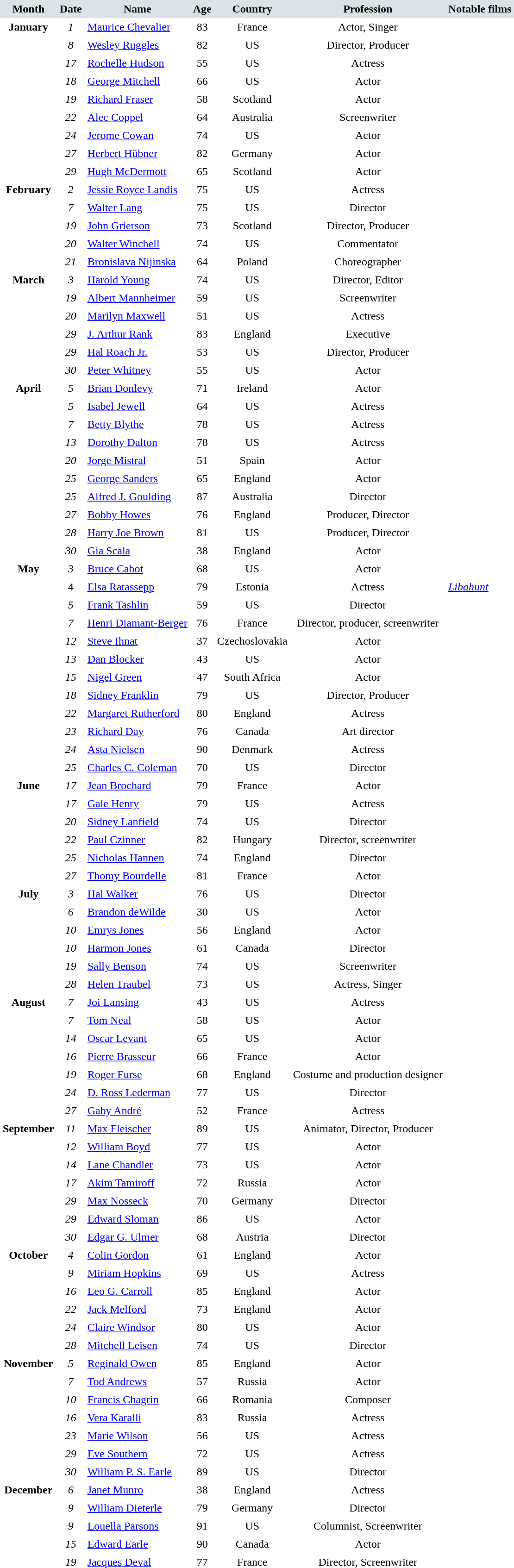<table cellspacing="0" cellpadding="4" border="0">
<tr style="background:#dae3e7; text-align:center;">
<td><strong>Month</strong></td>
<td><strong>Date</strong></td>
<td><strong>Name</strong></td>
<td><strong>Age</strong></td>
<td><strong>Country</strong></td>
<td><strong>Profession</strong></td>
<td><strong>Notable films</strong></td>
</tr>
<tr valign="top">
<td rowspan=9 style="text-align:center; vertical-align:top;"><strong>January</strong></td>
<td style="text-align:center;"><em>1</em></td>
<td><a href='#'>Maurice Chevalier</a></td>
<td style="text-align:center;">83</td>
<td style="text-align:center;">France</td>
<td style="text-align:center;">Actor, Singer</td>
<td></td>
</tr>
<tr>
<td style="text-align:center;"><em>8</em></td>
<td><a href='#'>Wesley Ruggles</a></td>
<td style="text-align:center;">82</td>
<td style="text-align:center;">US</td>
<td style="text-align:center;">Director, Producer</td>
<td></td>
</tr>
<tr>
<td style="text-align:center;"><em>17</em></td>
<td><a href='#'>Rochelle Hudson</a></td>
<td style="text-align:center;">55</td>
<td style="text-align:center;">US</td>
<td style="text-align:center;">Actress</td>
<td></td>
</tr>
<tr>
<td style="text-align:center;"><em>18</em></td>
<td><a href='#'>George Mitchell</a></td>
<td style="text-align:center;">66</td>
<td style="text-align:center;">US</td>
<td style="text-align:center;">Actor</td>
<td></td>
</tr>
<tr>
<td style="text-align:center;"><em>19</em></td>
<td><a href='#'>Richard Fraser</a></td>
<td style="text-align:center;">58</td>
<td style="text-align:center;">Scotland</td>
<td style="text-align:center;">Actor</td>
<td></td>
</tr>
<tr>
<td style="text-align:center;"><em>22</em></td>
<td><a href='#'>Alec Coppel</a></td>
<td style="text-align:center;">64</td>
<td style="text-align:center;">Australia</td>
<td style="text-align:center;">Screenwriter</td>
<td></td>
</tr>
<tr>
<td style="text-align:center;"><em>24</em></td>
<td><a href='#'>Jerome Cowan</a></td>
<td style="text-align:center;">74</td>
<td style="text-align:center;">US</td>
<td style="text-align:center;">Actor</td>
<td></td>
</tr>
<tr>
<td style="text-align:center;"><em>27</em></td>
<td><a href='#'>Herbert Hübner</a></td>
<td style="text-align:center;">82</td>
<td style="text-align:center;">Germany</td>
<td style="text-align:center;">Actor</td>
<td></td>
</tr>
<tr>
<td style="text-align:center;"><em>29</em></td>
<td><a href='#'>Hugh McDermott</a></td>
<td style="text-align:center;">65</td>
<td style="text-align:center;">Scotland</td>
<td style="text-align:center;">Actor</td>
<td></td>
</tr>
<tr>
<td rowspan=5 style="text-align:center; vertical-align:top;"><strong>February</strong></td>
<td style="text-align:center;"><em>2</em></td>
<td><a href='#'>Jessie Royce Landis</a></td>
<td style="text-align:center;">75</td>
<td style="text-align:center;">US</td>
<td style="text-align:center;">Actress</td>
<td></td>
</tr>
<tr>
<td style="text-align:center;"><em>7</em></td>
<td><a href='#'>Walter Lang</a></td>
<td style="text-align:center;">75</td>
<td style="text-align:center;">US</td>
<td style="text-align:center;">Director</td>
<td></td>
</tr>
<tr>
<td style="text-align:center;"><em>19</em></td>
<td><a href='#'>John Grierson</a></td>
<td style="text-align:center;">73</td>
<td style="text-align:center;">Scotland</td>
<td style="text-align:center;">Director, Producer</td>
<td></td>
</tr>
<tr>
<td style="text-align:center;"><em>20</em></td>
<td><a href='#'>Walter Winchell</a></td>
<td style="text-align:center;">74</td>
<td style="text-align:center;">US</td>
<td style="text-align:center;">Commentator</td>
<td></td>
</tr>
<tr>
<td style="text-align:center;"><em>21</em></td>
<td><a href='#'>Bronislava Nijinska</a></td>
<td style="text-align:center;">64</td>
<td style="text-align:center;">Poland</td>
<td style="text-align:center;">Choreographer</td>
<td></td>
</tr>
<tr>
<td rowspan=6 style="text-align:center; vertical-align:top;"><strong>March</strong></td>
<td style="text-align:center;"><em>3</em></td>
<td><a href='#'>Harold Young</a></td>
<td style="text-align:center;">74</td>
<td style="text-align:center;">US</td>
<td style="text-align:center;">Director, Editor</td>
<td></td>
</tr>
<tr>
<td style="text-align:center;"><em>19</em></td>
<td><a href='#'>Albert Mannheimer</a></td>
<td style="text-align:center;">59</td>
<td style="text-align:center;">US</td>
<td style="text-align:center;">Screenwriter</td>
<td></td>
</tr>
<tr>
<td style="text-align:center;"><em>20</em></td>
<td><a href='#'>Marilyn Maxwell</a></td>
<td style="text-align:center;">51</td>
<td style="text-align:center;">US</td>
<td style="text-align:center;">Actress</td>
<td></td>
</tr>
<tr>
<td style="text-align:center;"><em>29</em></td>
<td><a href='#'>J. Arthur Rank</a></td>
<td style="text-align:center;">83</td>
<td style="text-align:center;">England</td>
<td style="text-align:center;">Executive</td>
<td></td>
</tr>
<tr>
<td style="text-align:center;"><em>29</em></td>
<td><a href='#'>Hal Roach Jr.</a></td>
<td style="text-align:center;">53</td>
<td style="text-align:center;">US</td>
<td style="text-align:center;">Director, Producer</td>
<td></td>
</tr>
<tr>
<td style="text-align:center;"><em>30</em></td>
<td><a href='#'>Peter Whitney</a></td>
<td style="text-align:center;">55</td>
<td style="text-align:center;">US</td>
<td style="text-align:center;">Actor</td>
<td></td>
</tr>
<tr>
<td rowspan=10 style="text-align:center; vertical-align:top;"><strong>April</strong></td>
<td style="text-align:center;"><em>5</em></td>
<td><a href='#'>Brian Donlevy</a></td>
<td style="text-align:center;">71</td>
<td style="text-align:center;">Ireland</td>
<td style="text-align:center;">Actor</td>
<td></td>
</tr>
<tr>
<td style="text-align:center;"><em>5</em></td>
<td><a href='#'>Isabel Jewell</a></td>
<td style="text-align:center;">64</td>
<td style="text-align:center;">US</td>
<td style="text-align:center;">Actress</td>
<td></td>
</tr>
<tr>
<td style="text-align:center;"><em>7</em></td>
<td><a href='#'>Betty Blythe</a></td>
<td style="text-align:center;">78</td>
<td style="text-align:center;">US</td>
<td style="text-align:center;">Actress</td>
<td></td>
</tr>
<tr>
<td style="text-align:center;"><em>13</em></td>
<td><a href='#'>Dorothy Dalton</a></td>
<td style="text-align:center;">78</td>
<td style="text-align:center;">US</td>
<td style="text-align:center;">Actress</td>
<td></td>
</tr>
<tr>
<td style="text-align:center;"><em>20</em></td>
<td><a href='#'>Jorge Mistral</a></td>
<td style="text-align:center;">51</td>
<td style="text-align:center;">Spain</td>
<td style="text-align:center;">Actor</td>
<td></td>
</tr>
<tr>
<td style="text-align:center;"><em>25</em></td>
<td><a href='#'>George Sanders</a></td>
<td style="text-align:center;">65</td>
<td style="text-align:center;">England</td>
<td style="text-align:center;">Actor</td>
<td></td>
</tr>
<tr>
<td style="text-align:center;"><em>25</em></td>
<td><a href='#'>Alfred J. Goulding</a></td>
<td style="text-align:center;">87</td>
<td style="text-align:center;">Australia</td>
<td style="text-align:center;">Director</td>
<td></td>
</tr>
<tr>
<td style="text-align:center;"><em>27</em></td>
<td><a href='#'>Bobby Howes</a></td>
<td style="text-align:center;">76</td>
<td style="text-align:center;">England</td>
<td style="text-align:center;">Producer, Director</td>
<td></td>
</tr>
<tr>
<td style="text-align:center;"><em>28</em></td>
<td><a href='#'>Harry Joe Brown</a></td>
<td style="text-align:center;">81</td>
<td style="text-align:center;">US</td>
<td style="text-align:center;">Producer, Director</td>
<td></td>
</tr>
<tr>
<td style="text-align:center;"><em>30</em></td>
<td><a href='#'>Gia Scala</a></td>
<td style="text-align:center;">38</td>
<td style="text-align:center;">England</td>
<td style="text-align:center;">Actor</td>
<td></td>
</tr>
<tr>
<td rowspan=12 style="text-align:center; vertical-align:top;"><strong>May</strong></td>
<td style="text-align:center;"><em>3</em></td>
<td><a href='#'>Bruce Cabot</a></td>
<td style="text-align:center;">68</td>
<td style="text-align:center;">US</td>
<td style="text-align:center;">Actor</td>
<td></td>
</tr>
<tr>
<td style="text-align:center;">4</td>
<td><a href='#'>Elsa Ratassepp</a></td>
<td style="text-align:center;">79</td>
<td style="text-align:center;">Estonia</td>
<td style="text-align:center;">Actress</td>
<td><em><a href='#'>Libahunt</a></em></td>
<td></td>
</tr>
<tr>
<td style="text-align:center;"><em>5</em></td>
<td><a href='#'>Frank Tashlin</a></td>
<td style="text-align:center;">59</td>
<td style="text-align:center;">US</td>
<td style="text-align:center;">Director</td>
<td></td>
</tr>
<tr>
<td style="text-align:center;"><em>7</em></td>
<td><a href='#'>Henri Diamant-Berger</a></td>
<td style="text-align:center;">76</td>
<td style="text-align:center;">France</td>
<td style="text-align:center;">Director, producer, screenwriter</td>
<td></td>
</tr>
<tr>
<td style="text-align:center;"><em>12</em></td>
<td><a href='#'>Steve Ihnat</a></td>
<td style="text-align:center;">37</td>
<td style="tech-align:center;">Czechoslovakia</td>
<td style="text-align:center;">Actor</td>
<td></td>
</tr>
<tr>
<td style="text-align:center;"><em>13</em></td>
<td><a href='#'>Dan Blocker</a></td>
<td style="text-align:center;">43</td>
<td style="text-align:center;">US</td>
<td style="text-align:center;">Actor</td>
<td></td>
</tr>
<tr>
<td style="text-align:center;"><em>15</em></td>
<td><a href='#'>Nigel Green</a></td>
<td style="text-align:center;">47</td>
<td style="text-align:center;">South Africa</td>
<td style="text-align:center;">Actor</td>
<td></td>
</tr>
<tr>
<td style="text-align:center;"><em>18</em></td>
<td><a href='#'>Sidney Franklin</a></td>
<td style="text-align:center;">79</td>
<td style="text-align:center;">US</td>
<td style="text-align:center;">Director, Producer</td>
<td></td>
</tr>
<tr>
<td style="text-align:center;"><em>22</em></td>
<td><a href='#'>Margaret Rutherford</a></td>
<td style="text-align:center;">80</td>
<td style="text-align:center;">England</td>
<td style="text-align:center;">Actress</td>
<td></td>
</tr>
<tr>
<td style="text-align:center;"><em>23</em></td>
<td><a href='#'>Richard Day</a></td>
<td style="text-align:center;">76</td>
<td style="text-align:center;">Canada</td>
<td style="text-align:center;">Art director</td>
<td></td>
</tr>
<tr>
<td style="text-align:center;"><em>24</em></td>
<td><a href='#'>Asta Nielsen</a></td>
<td style="text-align:center;">90</td>
<td style="text-align:center;">Denmark</td>
<td style="text-align:center;">Actress</td>
<td></td>
</tr>
<tr>
<td style="text-align:center;"><em>25</em></td>
<td><a href='#'>Charles C. Coleman</a></td>
<td style="text-align:center;">70</td>
<td style="text-align:center;">US</td>
<td style="text-align:center;">Director</td>
<td></td>
</tr>
<tr>
<td rowspan=6 style="text-align:center; vertical-align:top;"><strong>June</strong></td>
<td style="text-align:center;"><em>17</em></td>
<td><a href='#'>Jean Brochard</a></td>
<td style="text-align:center;">79</td>
<td style="text-align:center;">France</td>
<td style="text-align:center;">Actor</td>
<td></td>
</tr>
<tr>
<td style="text-align:center;"><em>17</em></td>
<td><a href='#'>Gale Henry</a></td>
<td style="text-align:center;">79</td>
<td style="text-align:center;">US</td>
<td style="text-align:center;">Actress</td>
<td></td>
</tr>
<tr>
<td style="text-align:center;"><em>20</em></td>
<td><a href='#'>Sidney Lanfield</a></td>
<td style="text-align:center;">74</td>
<td style="text-align:center;">US</td>
<td style="text-align:center;">Director</td>
<td></td>
</tr>
<tr>
<td style="text-align:center;"><em>22</em></td>
<td><a href='#'>Paul Czinner</a></td>
<td style="text-align:center;">82</td>
<td style="text-align:center;">Hungary</td>
<td style="text-align:center;">Director, screenwriter</td>
<td></td>
</tr>
<tr>
<td style="text-align:center;"><em>25</em></td>
<td><a href='#'>Nicholas Hannen</a></td>
<td style="text-align:center;">74</td>
<td style="text-align:center;">England</td>
<td style="text-align:center;">Director</td>
<td></td>
</tr>
<tr>
<td style="text-align:center;"><em>27</em></td>
<td><a href='#'>Thomy Bourdelle</a></td>
<td style="text-align:center;">81</td>
<td style="text-align:center;">France</td>
<td style="text-align:center;">Actor</td>
<td></td>
</tr>
<tr>
<td rowspan=6 style="text-align:center; vertical-align:top;"><strong>July</strong></td>
<td style="text-align:center;"><em>3</em></td>
<td><a href='#'>Hal Walker</a></td>
<td style="text-align:center;">76</td>
<td style="text-align:center;">US</td>
<td style="text-align:center;">Director</td>
<td></td>
</tr>
<tr>
<td style="text-align:center;"><em>6</em></td>
<td><a href='#'>Brandon deWilde</a></td>
<td style="text-align:center;">30</td>
<td style="text-align:center;">US</td>
<td style="text-align:center;">Actor</td>
<td></td>
</tr>
<tr>
<td style="text-align:center;"><em>10</em></td>
<td><a href='#'>Emrys Jones</a></td>
<td style="text-align:center;">56</td>
<td style="text-align:center;">England</td>
<td style="text-align:center;">Actor</td>
<td></td>
</tr>
<tr>
<td style="text-align:center;"><em>10</em></td>
<td><a href='#'>Harmon Jones</a></td>
<td style="text-align:center;">61</td>
<td style="text-align:center;">Canada</td>
<td style="text-align:center;">Director</td>
<td></td>
</tr>
<tr>
<td style="text-align:center;"><em>19</em></td>
<td><a href='#'>Sally Benson</a></td>
<td style="text-align:center;">74</td>
<td style="text-align:center;">US</td>
<td style="text-align:center;">Screenwriter</td>
<td></td>
</tr>
<tr>
<td style="text-align:center;"><em>28</em></td>
<td><a href='#'>Helen Traubel</a></td>
<td style="text-align:center;">73</td>
<td style="text-align:center;">US</td>
<td style="text-align:center;">Actress, Singer</td>
<td></td>
</tr>
<tr>
<td rowspan=7 style="text-align:center; vertical-align:top;"><strong>August</strong></td>
<td style="text-align:center;"><em>7</em></td>
<td><a href='#'>Joi Lansing</a></td>
<td style="text-align:center;">43</td>
<td style="text-align:center;">US</td>
<td style="text-align:center;">Actress</td>
<td></td>
</tr>
<tr>
<td style="text-align:center;"><em>7</em></td>
<td><a href='#'>Tom Neal</a></td>
<td style="text-align:center;">58</td>
<td style="text-align:center;">US</td>
<td style="text-align:center;">Actor</td>
<td></td>
</tr>
<tr>
<td style="text-align:center;"><em>14</em></td>
<td><a href='#'>Oscar Levant</a></td>
<td style="text-align:center;">65</td>
<td style="text-align:center;">US</td>
<td style="text-align:center;">Actor</td>
<td></td>
</tr>
<tr>
<td style="text-align:center;"><em>16</em></td>
<td><a href='#'>Pierre Brasseur</a></td>
<td style="text-align:center;">66</td>
<td style="text-align:center;">France</td>
<td style="text-align:center;">Actor</td>
<td></td>
</tr>
<tr>
<td style="text-align:center;"><em>19</em></td>
<td><a href='#'>Roger Furse</a></td>
<td style="text-align:center;">68</td>
<td style="text-align:center;">England</td>
<td style="text-align:center;">Costume and production designer</td>
<td></td>
</tr>
<tr>
<td style="text-align:center;"><em>24</em></td>
<td><a href='#'>D. Ross Lederman</a></td>
<td style="text-align:center;">77</td>
<td style="text-align:center;">US</td>
<td style="text-align:center;">Director</td>
<td></td>
</tr>
<tr>
<td style="text-align:center;"><em>27</em></td>
<td><a href='#'>Gaby André</a></td>
<td style="text-align:center;">52</td>
<td style="text-align:center;">France</td>
<td style="text-align:center;">Actress</td>
<td></td>
</tr>
<tr>
<td rowspan=7 style="text-align:center; vertical-align:top;"><strong>September</strong></td>
<td style="text-align:center;"><em>11</em></td>
<td><a href='#'>Max Fleischer</a></td>
<td style="text-align:center;">89</td>
<td style="text-align:center;">US</td>
<td style="text-align:center;">Animator, Director, Producer</td>
<td></td>
</tr>
<tr>
<td style="text-align:center;"><em>12</em></td>
<td><a href='#'>William Boyd</a></td>
<td style="text-align:center;">77</td>
<td style="text-align:center;">US</td>
<td style="text-align:center;">Actor</td>
<td></td>
</tr>
<tr>
<td style="text-align:center;"><em>14</em></td>
<td><a href='#'>Lane Chandler</a></td>
<td style="text-align:center;">73</td>
<td style="text-align:center;">US</td>
<td style="text-align:center;">Actor</td>
<td></td>
</tr>
<tr>
<td style="text-align:center;"><em>17</em></td>
<td><a href='#'>Akim Tamiroff</a></td>
<td style="text-align:center;">72</td>
<td style="text-align:center;">Russia</td>
<td style="text-align:center;">Actor</td>
<td></td>
</tr>
<tr>
<td style="text-align:center;"><em>29</em></td>
<td><a href='#'>Max Nosseck</a></td>
<td style="text-align:center;">70</td>
<td style="text-align:center;">Germany</td>
<td style="text-align:center;">Director</td>
<td></td>
</tr>
<tr>
<td style="text-align:center;"><em>29</em></td>
<td><a href='#'>Edward Sloman</a></td>
<td style="text-align:center;">86</td>
<td style="text-align:center;">US</td>
<td style="text-align:center;">Actor</td>
<td></td>
</tr>
<tr>
<td style="text-align:center;"><em>30</em></td>
<td><a href='#'>Edgar G. Ulmer</a></td>
<td style="text-align:center;">68</td>
<td style="text-align:center;">Austria</td>
<td style="text-align:center;">Director</td>
<td></td>
</tr>
<tr>
<td rowspan=6 style="text-align:center; vertical-align:top;"><strong>October</strong></td>
<td style="text-align:center;"><em>4</em></td>
<td><a href='#'>Colin Gordon</a></td>
<td style="text-align:center;">61</td>
<td style="text-align:center;">England</td>
<td style="text-align:center;">Actor</td>
<td></td>
</tr>
<tr>
<td style="text-align:center;"><em>9</em></td>
<td><a href='#'>Miriam Hopkins</a></td>
<td style="text-align:center;">69</td>
<td style="text-align:center;">US</td>
<td style="text-align:center;">Actress</td>
<td></td>
</tr>
<tr>
<td style="text-align:center;"><em>16</em></td>
<td><a href='#'>Leo G. Carroll</a></td>
<td style="text-align:center;">85</td>
<td style="text-align:center;">England</td>
<td style="text-align:center;">Actor</td>
<td></td>
</tr>
<tr>
<td style="text-align:center;"><em>22</em></td>
<td><a href='#'>Jack Melford</a></td>
<td style="text-align:center;">73</td>
<td style="text-align:center;">England</td>
<td style="text-align:center;">Actor</td>
<td></td>
</tr>
<tr>
<td style="text-align:center;"><em>24</em></td>
<td><a href='#'>Claire Windsor</a></td>
<td style="text-align:center;">80</td>
<td style="text-align:center;">US</td>
<td style="text-align:center;">Actor</td>
<td></td>
</tr>
<tr>
<td style="text-align:center;"><em>28</em></td>
<td><a href='#'>Mitchell Leisen</a></td>
<td style="text-align:center;">74</td>
<td style="text-align:center;">US</td>
<td style="text-align:center;">Director</td>
<td></td>
</tr>
<tr>
<td rowspan=7 style="text-align:center; vertical-align:top;"><strong>November</strong></td>
<td style="text-align:center;"><em>5</em></td>
<td><a href='#'>Reginald Owen</a></td>
<td style="text-align:center;">85</td>
<td style="text-align:center;">England</td>
<td style="text-align:center;">Actor</td>
<td></td>
</tr>
<tr>
<td style="text-align:center;"><em>7</em></td>
<td><a href='#'>Tod Andrews</a></td>
<td style="text-align:center;">57</td>
<td style="text-align:center;">Russia</td>
<td style="text-align:center;">Actor</td>
<td></td>
</tr>
<tr>
<td style="text-align:center;"><em>10</em></td>
<td><a href='#'>Francis Chagrin</a></td>
<td style="text-align:center;">66</td>
<td style="text-align:center;">Romania</td>
<td style="text-align:center;">Composer</td>
<td></td>
</tr>
<tr>
<td style="text-align:center;"><em>16</em></td>
<td><a href='#'>Vera Karalli</a></td>
<td style="text-align:center;">83</td>
<td style="text-align:center;">Russia</td>
<td style="text-align:center;">Actress</td>
<td></td>
</tr>
<tr>
<td style="text-align:center;"><em>23</em></td>
<td><a href='#'>Marie Wilson</a></td>
<td style="text-align:center;">56</td>
<td style="text-align:center;">US</td>
<td style="text-align:center;">Actress</td>
<td></td>
</tr>
<tr>
<td style="text-align:center;"><em>29</em></td>
<td><a href='#'>Eve Southern</a></td>
<td style="text-align:center;">72</td>
<td style="text-align:center;">US</td>
<td style="text-align:center;">Actress</td>
<td></td>
</tr>
<tr>
<td style="text-align:center;"><em>30</em></td>
<td><a href='#'>William P. S. Earle</a></td>
<td style="text-align:center;">89</td>
<td style="text-align:center;">US</td>
<td style="text-align:center;">Director</td>
<td></td>
</tr>
<tr>
<td rowspan=5 style="text-align:center; vertical-align:top;"><strong>December</strong></td>
<td style="text-align:center;"><em>6</em></td>
<td><a href='#'>Janet Munro</a></td>
<td style="text-align:center;">38</td>
<td style="text-align:center;">England</td>
<td style="text-align:center;">Actress</td>
<td></td>
</tr>
<tr>
<td style="text-align:center;"><em>9</em></td>
<td><a href='#'>William Dieterle</a></td>
<td style="text-align:center;">79</td>
<td style="text-align:center;">Germany</td>
<td style="text-align:center;">Director</td>
<td></td>
</tr>
<tr>
<td style="text-align:center;"><em>9</em></td>
<td><a href='#'>Louella Parsons</a></td>
<td style="text-align:center;">91</td>
<td style="text-align:center;">US</td>
<td style="text-align:center;">Columnist, Screenwriter</td>
<td></td>
</tr>
<tr>
<td style="text-align:center;"><em>15</em></td>
<td><a href='#'>Edward Earle</a></td>
<td style="text-align:center;">90</td>
<td style="text-align:center;">Canada</td>
<td style="text-align:center;">Actor</td>
<td></td>
</tr>
<tr>
<td style="text-align:center;"><em>19</em></td>
<td><a href='#'>Jacques Deval</a></td>
<td style="text-align:center;">77</td>
<td style="text-align:center;">France</td>
<td style="text-align:center;">Director, Screenwriter</td>
<td></td>
</tr>
<tr>
</tr>
</table>
